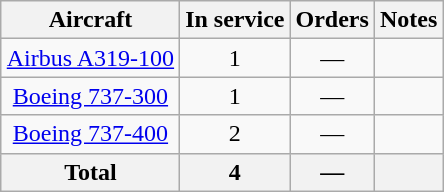<table class="wikitable" style="margin:1em auto; text-align:center;">
<tr bgcolor=white>
<th>Aircraft</th>
<th>In service</th>
<th>Orders</th>
<th>Notes</th>
</tr>
<tr>
<td><a href='#'>Airbus A319-100</a></td>
<td>1</td>
<td>—</td>
<td></td>
</tr>
<tr>
<td><a href='#'>Boeing 737-300</a></td>
<td>1</td>
<td>—</td>
<td></td>
</tr>
<tr>
<td><a href='#'>Boeing 737-400</a></td>
<td>2</td>
<td>—</td>
<td></td>
</tr>
<tr>
<th>Total</th>
<th>4</th>
<th>—</th>
<th colspan="3"></th>
</tr>
</table>
